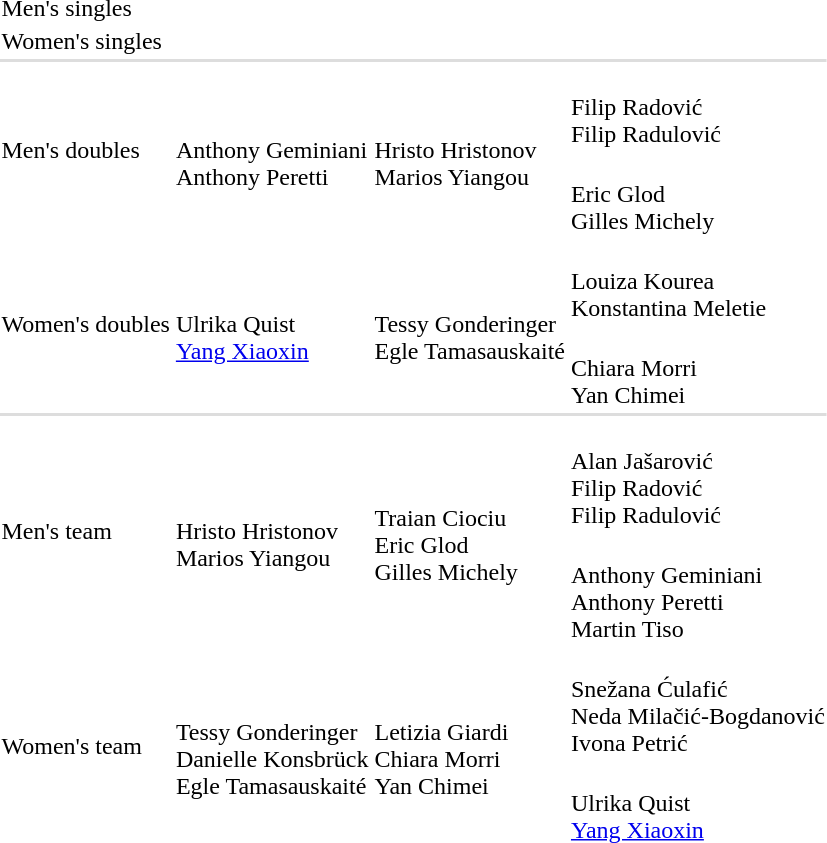<table>
<tr>
<td rowspan=2>Men's singles</td>
<td rowspan=2></td>
<td rowspan=2></td>
<td></td>
</tr>
<tr>
<td></td>
</tr>
<tr>
<td rowspan=2>Women's singles</td>
<td rowspan=2></td>
<td rowspan=2></td>
<td></td>
</tr>
<tr>
<td></td>
</tr>
<tr bgcolor=#dddddd>
<td colspan=4></td>
</tr>
<tr>
<td rowspan=2>Men's doubles</td>
<td rowspan=2><br>Anthony Geminiani<br>Anthony Peretti</td>
<td rowspan=2><br>Hristo Hristonov<br>Marios Yiangou</td>
<td><br>Filip Radović<br>Filip Radulović</td>
</tr>
<tr>
<td><br>Eric Glod<br>Gilles Michely</td>
</tr>
<tr>
<td rowspan=2>Women's doubles</td>
<td rowspan=2><br>Ulrika Quist<br><a href='#'>Yang Xiaoxin</a></td>
<td rowspan=2 nowrap><br>Tessy Gonderinger<br>Egle Tamasauskaité</td>
<td><br>Louiza Kourea<br>Konstantina Meletie</td>
</tr>
<tr>
<td><br>Chiara Morri<br>Yan Chimei</td>
</tr>
<tr bgcolor=#dddddd>
<td colspan=4></td>
</tr>
<tr>
<td rowspan=2>Men's team</td>
<td rowspan=2><br>Hristo Hristonov<br>Marios Yiangou</td>
<td rowspan=2><br>Traian Ciociu<br>Eric Glod<br>Gilles Michely</td>
<td><br>Alan Jašarović<br>Filip Radović<br>Filip Radulović</td>
</tr>
<tr>
<td><br>Anthony Geminiani<br>Anthony Peretti<br>Martin Tiso</td>
</tr>
<tr>
<td rowspan=2>Women's team</td>
<td rowspan=2 nowrap><br>Tessy Gonderinger<br>Danielle Konsbrück<br>Egle Tamasauskaité</td>
<td rowspan=2><br>Letizia Giardi<br>Chiara Morri<br>Yan Chimei</td>
<td nowrap><br>Snežana Ćulafić<br>Neda Milačić-Bogdanović<br>Ivona Petrić</td>
</tr>
<tr>
<td><br>Ulrika Quist<br><a href='#'>Yang Xiaoxin</a></td>
</tr>
</table>
